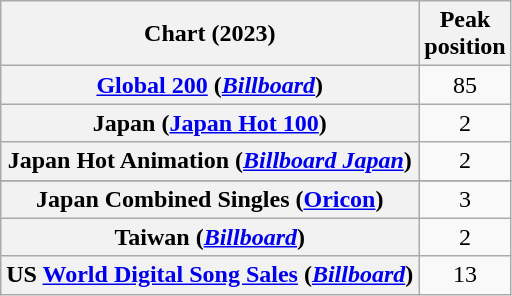<table class="wikitable sortable plainrowheaders" style="text-align:center">
<tr>
<th scope="col">Chart (2023)</th>
<th scope="col">Peak<br>position</th>
</tr>
<tr>
<th scope="row"><a href='#'>Global 200</a> (<em><a href='#'>Billboard</a></em>)</th>
<td>85</td>
</tr>
<tr>
<th scope="row">Japan (<a href='#'>Japan Hot 100</a>)</th>
<td>2</td>
</tr>
<tr>
<th scope="row">Japan Hot Animation (<em><a href='#'>Billboard Japan</a></em>)</th>
<td>2</td>
</tr>
<tr>
</tr>
<tr>
<th scope="row">Japan Combined Singles (<a href='#'>Oricon</a>)</th>
<td>3</td>
</tr>
<tr>
<th scope="row">Taiwan (<em><a href='#'>Billboard</a></em>)</th>
<td>2</td>
</tr>
<tr>
<th scope="row">US <a href='#'>World Digital Song Sales</a> (<em><a href='#'>Billboard</a></em>)</th>
<td>13</td>
</tr>
</table>
